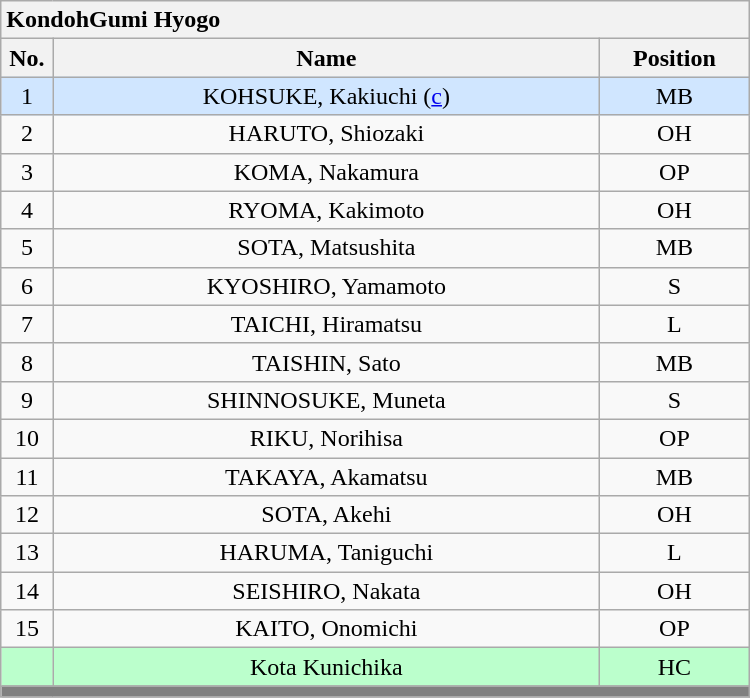<table class='wikitable mw-collapsible mw-collapsed' style='text-align: center; width: 500px; border: none;'>
<tr>
<th style='text-align: left;' colspan=3>KondohGumi Hyogo</th>
</tr>
<tr>
<th style="width:7%">No.</th>
<th>Name</th>
<th style="width:20%">Position</th>
</tr>
<tr bgcolor=#DOE6FF>
<td>1</td>
<td>KOHSUKE, Kakiuchi (<a href='#'>c</a>)</td>
<td>MB</td>
</tr>
<tr>
<td>2</td>
<td>HARUTO, Shiozaki</td>
<td>OH</td>
</tr>
<tr>
<td>3</td>
<td>KOMA, Nakamura</td>
<td>OP</td>
</tr>
<tr>
<td>4</td>
<td>RYOMA, Kakimoto</td>
<td>OH</td>
</tr>
<tr>
<td>5</td>
<td>SOTA, Matsushita</td>
<td>MB</td>
</tr>
<tr>
<td>6</td>
<td>KYOSHIRO, Yamamoto</td>
<td>S</td>
</tr>
<tr>
<td>7</td>
<td>TAICHI, Hiramatsu</td>
<td>L</td>
</tr>
<tr>
<td>8</td>
<td>TAISHIN, Sato</td>
<td>MB</td>
</tr>
<tr>
<td>9</td>
<td>SHINNOSUKE, Muneta</td>
<td>S</td>
</tr>
<tr>
<td>10</td>
<td>RIKU, Norihisa</td>
<td>OP</td>
</tr>
<tr>
<td>11</td>
<td>TAKAYA, Akamatsu</td>
<td>MB</td>
</tr>
<tr>
<td>12</td>
<td>SOTA, Akehi</td>
<td>OH</td>
</tr>
<tr>
<td>13</td>
<td>HARUMA, Taniguchi</td>
<td>L</td>
</tr>
<tr>
<td>14</td>
<td>SEISHIRO, Nakata</td>
<td>OH</td>
</tr>
<tr>
<td>15</td>
<td>KAITO, Onomichi</td>
<td>OP</td>
</tr>
<tr bgcolor=#BBFFCC>
<td></td>
<td>Kota Kunichika</td>
<td>HC</td>
</tr>
<tr>
<th style='background: grey;' colspan=3></th>
</tr>
</table>
